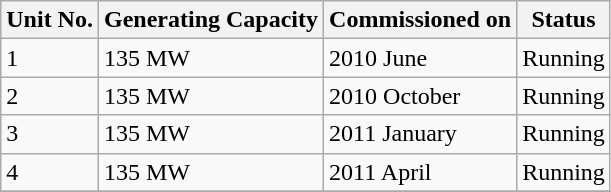<table class="wikitable">
<tr>
<th>Unit No.</th>
<th>Generating Capacity</th>
<th>Commissioned on</th>
<th>Status</th>
</tr>
<tr>
<td>1</td>
<td>135 MW</td>
<td>2010 June</td>
<td>Running</td>
</tr>
<tr>
<td>2</td>
<td>135 MW</td>
<td>2010 October</td>
<td>Running</td>
</tr>
<tr>
<td>3</td>
<td>135 MW</td>
<td>2011 January</td>
<td>Running</td>
</tr>
<tr>
<td>4</td>
<td>135 MW</td>
<td>2011 April</td>
<td>Running</td>
</tr>
<tr>
</tr>
</table>
